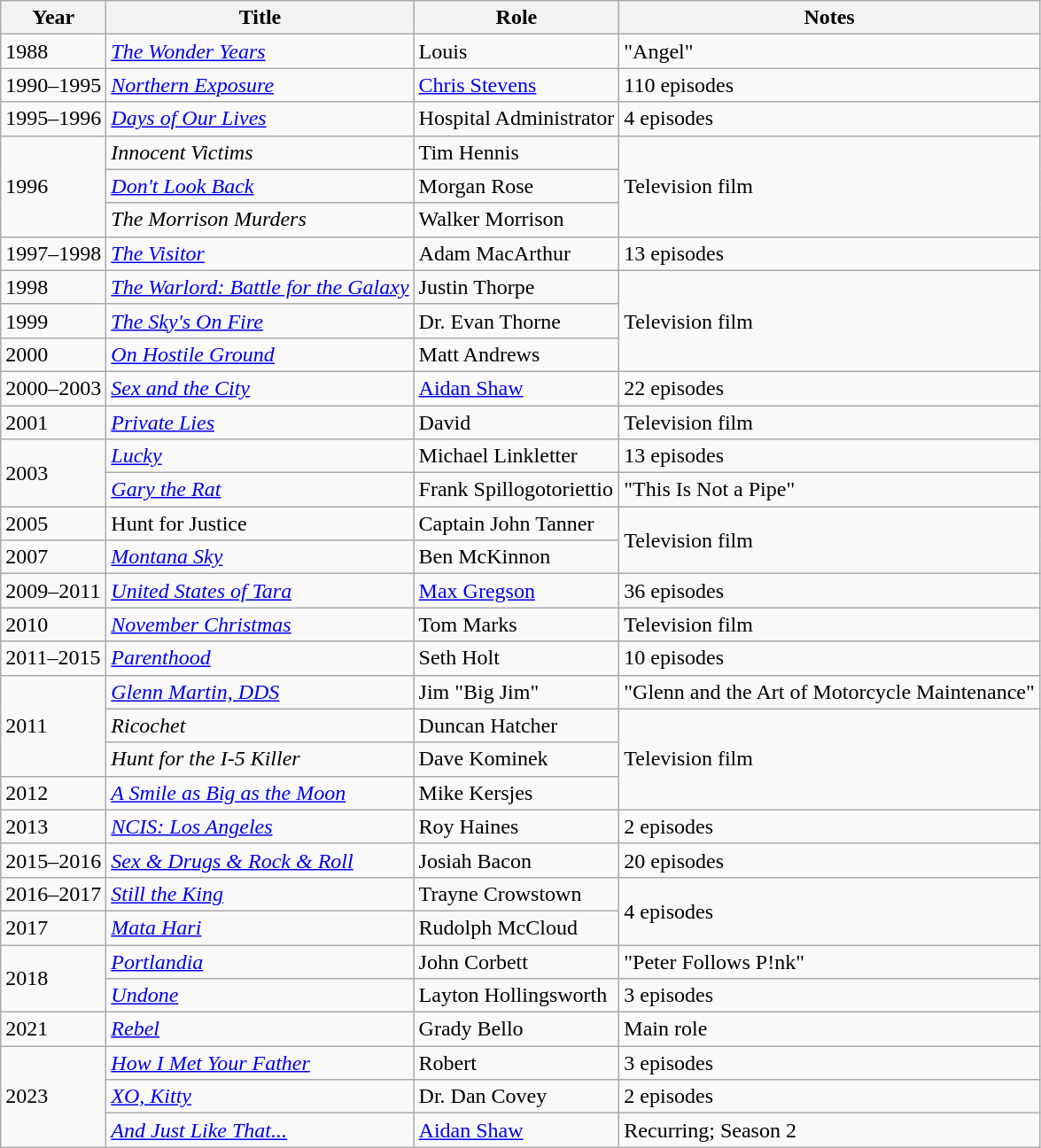<table class="wikitable sortable">
<tr>
<th>Year</th>
<th>Title</th>
<th>Role</th>
<th>Notes</th>
</tr>
<tr>
<td>1988</td>
<td><em><a href='#'>The Wonder Years</a></em></td>
<td>Louis</td>
<td>"Angel"</td>
</tr>
<tr>
<td>1990–1995</td>
<td><em><a href='#'>Northern Exposure</a></em></td>
<td><a href='#'>Chris Stevens</a></td>
<td>110 episodes</td>
</tr>
<tr>
<td>1995–1996</td>
<td><em><a href='#'>Days of Our Lives</a></em></td>
<td>Hospital Administrator</td>
<td>4 episodes</td>
</tr>
<tr>
<td rowspan=3>1996</td>
<td><em>Innocent Victims</em></td>
<td>Tim Hennis</td>
<td rowspan=3>Television film</td>
</tr>
<tr>
<td><em><a href='#'>Don't Look Back</a></em></td>
<td>Morgan Rose</td>
</tr>
<tr>
<td><em>The Morrison Murders</em></td>
<td>Walker Morrison</td>
</tr>
<tr>
<td>1997–1998</td>
<td><em><a href='#'>The Visitor</a></em></td>
<td>Adam MacArthur</td>
<td>13 episodes</td>
</tr>
<tr>
<td>1998</td>
<td><em><a href='#'>The Warlord: Battle for the Galaxy</a></em></td>
<td>Justin Thorpe</td>
<td rowspan="3">Television film</td>
</tr>
<tr>
<td>1999</td>
<td><em><a href='#'>The Sky's On Fire</a></em></td>
<td>Dr. Evan Thorne</td>
</tr>
<tr>
<td>2000</td>
<td><em><a href='#'>On Hostile Ground</a></em></td>
<td>Matt Andrews</td>
</tr>
<tr>
<td>2000–2003</td>
<td><em><a href='#'>Sex and the City</a></em></td>
<td><a href='#'>Aidan Shaw</a></td>
<td>22 episodes</td>
</tr>
<tr>
<td>2001</td>
<td><em><a href='#'>Private Lies</a></em></td>
<td>David</td>
<td>Television film</td>
</tr>
<tr>
<td rowspan=2>2003</td>
<td><em><a href='#'>Lucky</a></em></td>
<td>Michael Linkletter</td>
<td>13 episodes</td>
</tr>
<tr>
<td><em><a href='#'>Gary the Rat</a></em></td>
<td>Frank Spillogotoriettio</td>
<td>"This Is Not a Pipe"</td>
</tr>
<tr>
<td>2005</td>
<td>Hunt for Justice</td>
<td>Captain John Tanner</td>
<td rowspan=2>Television film</td>
</tr>
<tr>
<td>2007</td>
<td><em><a href='#'>Montana Sky</a></em></td>
<td>Ben McKinnon</td>
</tr>
<tr>
<td>2009–2011</td>
<td><em><a href='#'>United States of Tara</a></em></td>
<td><a href='#'>Max Gregson</a></td>
<td>36 episodes</td>
</tr>
<tr>
<td>2010</td>
<td><em><a href='#'>November Christmas</a></em></td>
<td>Tom Marks</td>
<td>Television film</td>
</tr>
<tr>
<td>2011–2015</td>
<td><em><a href='#'>Parenthood</a></em></td>
<td>Seth Holt</td>
<td>10 episodes</td>
</tr>
<tr>
<td rowspan=3>2011</td>
<td><em><a href='#'>Glenn Martin, DDS</a></em></td>
<td>Jim "Big Jim"</td>
<td>"Glenn and the Art of Motorcycle Maintenance"</td>
</tr>
<tr>
<td><em>Ricochet</em></td>
<td>Duncan Hatcher</td>
<td rowspan=3>Television film</td>
</tr>
<tr>
<td><em>Hunt for the I-5 Killer</em></td>
<td>Dave Kominek</td>
</tr>
<tr>
<td>2012</td>
<td><em><a href='#'>A Smile as Big as the Moon</a></em></td>
<td>Mike Kersjes</td>
</tr>
<tr>
<td>2013</td>
<td><em><a href='#'>NCIS: Los Angeles</a></em></td>
<td>Roy Haines</td>
<td>2 episodes</td>
</tr>
<tr>
<td>2015–2016</td>
<td><em><a href='#'>Sex & Drugs & Rock & Roll</a></em></td>
<td>Josiah Bacon</td>
<td>20 episodes</td>
</tr>
<tr>
<td>2016–2017</td>
<td><em><a href='#'>Still the King</a></em></td>
<td>Trayne Crowstown</td>
<td rowspan=2>4 episodes</td>
</tr>
<tr>
<td>2017</td>
<td><em><a href='#'>Mata Hari</a></em></td>
<td>Rudolph McCloud</td>
</tr>
<tr>
<td rowspan=2>2018</td>
<td><em><a href='#'>Portlandia</a></em></td>
<td>John Corbett</td>
<td>"Peter Follows P!nk"</td>
</tr>
<tr>
<td><em><a href='#'>Undone</a></em></td>
<td>Layton Hollingsworth</td>
<td>3 episodes</td>
</tr>
<tr>
<td>2021</td>
<td><em><a href='#'>Rebel</a></em></td>
<td>Grady Bello</td>
<td>Main role</td>
</tr>
<tr>
<td rowspan=3>2023</td>
<td><em><a href='#'>How I Met Your Father</a></em></td>
<td>Robert</td>
<td>3 episodes</td>
</tr>
<tr>
<td><em><a href='#'>XO, Kitty</a></em></td>
<td>Dr. Dan Covey</td>
<td>2 episodes</td>
</tr>
<tr>
<td><em><a href='#'>And Just Like That...</a></em></td>
<td><a href='#'>Aidan Shaw</a></td>
<td>Recurring; Season 2</td>
</tr>
</table>
